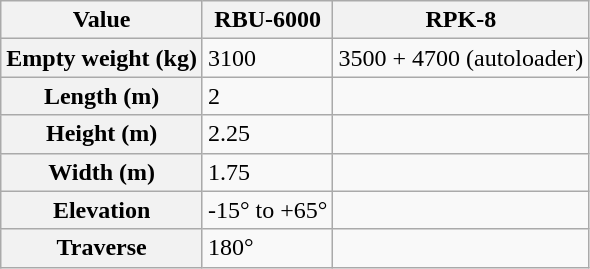<table class=wikitable>
<tr>
<th>Value</th>
<th>RBU-6000</th>
<th>RPK-8</th>
</tr>
<tr>
<th>Empty weight (kg)</th>
<td>3100</td>
<td>3500 + 4700 (autoloader)</td>
</tr>
<tr>
<th>Length (m)</th>
<td>2</td>
<td></td>
</tr>
<tr>
<th>Height (m)</th>
<td>2.25</td>
<td></td>
</tr>
<tr>
<th>Width (m)</th>
<td>1.75</td>
<td></td>
</tr>
<tr>
<th>Elevation</th>
<td>-15° to +65°</td>
<td></td>
</tr>
<tr>
<th>Traverse</th>
<td>180°</td>
<td></td>
</tr>
</table>
